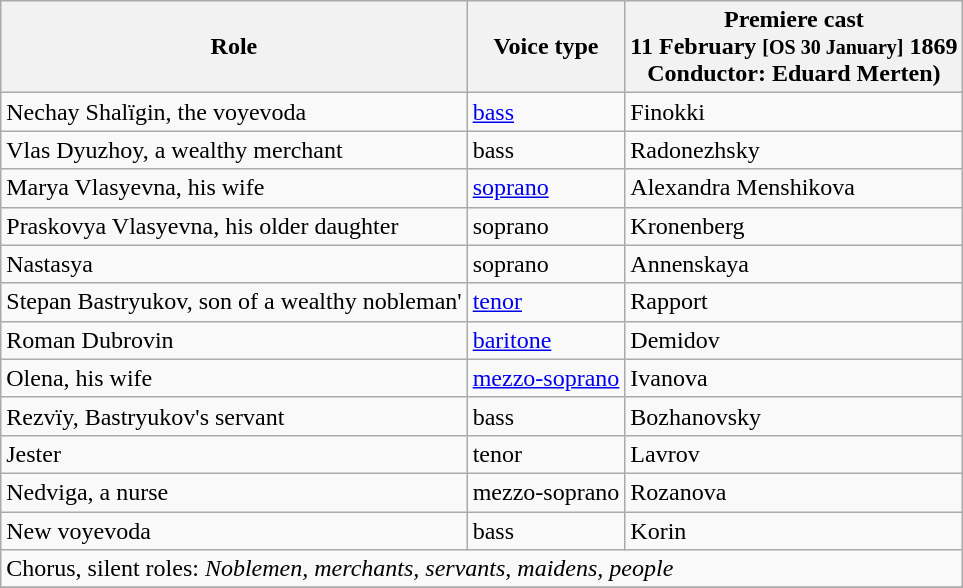<table class="wikitable">
<tr>
<th>Role</th>
<th>Voice type</th>
<th>Premiere cast<br>11 February <small>[OS 30 January]</small> 1869<br>Conductor: Eduard Merten)</th>
</tr>
<tr>
<td>Nechay Shalïgin, the voyevoda</td>
<td><a href='#'>bass</a></td>
<td>Finokki</td>
</tr>
<tr>
<td>Vlas Dyuzhoy, a wealthy merchant</td>
<td>bass</td>
<td>Radonezhsky</td>
</tr>
<tr>
<td>Marya Vlasyevna, his wife</td>
<td><a href='#'>soprano</a></td>
<td>Alexandra Menshikova</td>
</tr>
<tr>
<td>Praskovya Vlasyevna, his older daughter</td>
<td>soprano</td>
<td>Kronenberg</td>
</tr>
<tr>
<td>Nastasya</td>
<td>soprano</td>
<td>Annenskaya</td>
</tr>
<tr>
<td>Stepan Bastryukov, son of a wealthy nobleman'</td>
<td><a href='#'>tenor</a></td>
<td>Rapport</td>
</tr>
<tr>
<td>Roman Dubrovin</td>
<td><a href='#'>baritone</a></td>
<td>Demidov</td>
</tr>
<tr>
<td>Olena, his wife</td>
<td><a href='#'>mezzo-soprano</a></td>
<td>Ivanova</td>
</tr>
<tr>
<td>Rezvïy, Bastryukov's servant</td>
<td>bass</td>
<td>Bozhanovsky</td>
</tr>
<tr>
<td>Jester</td>
<td>tenor</td>
<td>Lavrov</td>
</tr>
<tr>
<td>Nedviga, a nurse</td>
<td>mezzo-soprano</td>
<td>Rozanova</td>
</tr>
<tr>
<td>New voyevoda</td>
<td>bass</td>
<td>Korin</td>
</tr>
<tr>
<td colspan="3">Chorus, silent roles: <em>Noblemen, merchants, servants, maidens, people</em></td>
</tr>
<tr>
</tr>
</table>
